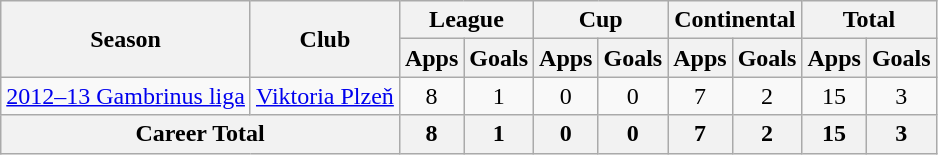<table class="wikitable" style="text-align: center;">
<tr>
<th rowspan=2>Season</th>
<th rowspan=2>Club</th>
<th colspan=2>League</th>
<th colspan=2>Cup</th>
<th colspan=2>Continental</th>
<th colspan=2>Total</th>
</tr>
<tr>
<th>Apps</th>
<th>Goals</th>
<th>Apps</th>
<th>Goals</th>
<th>Apps</th>
<th>Goals</th>
<th>Apps</th>
<th>Goals</th>
</tr>
<tr>
<td><a href='#'>2012–13 Gambrinus liga</a></td>
<td><a href='#'>Viktoria Plzeň</a></td>
<td>8</td>
<td>1</td>
<td>0</td>
<td>0</td>
<td>7</td>
<td>2</td>
<td>15</td>
<td>3</td>
</tr>
<tr>
<th colspan="2.5">Career Total</th>
<th>8</th>
<th>1</th>
<th>0</th>
<th>0</th>
<th>7</th>
<th>2</th>
<th>15</th>
<th>3</th>
</tr>
</table>
